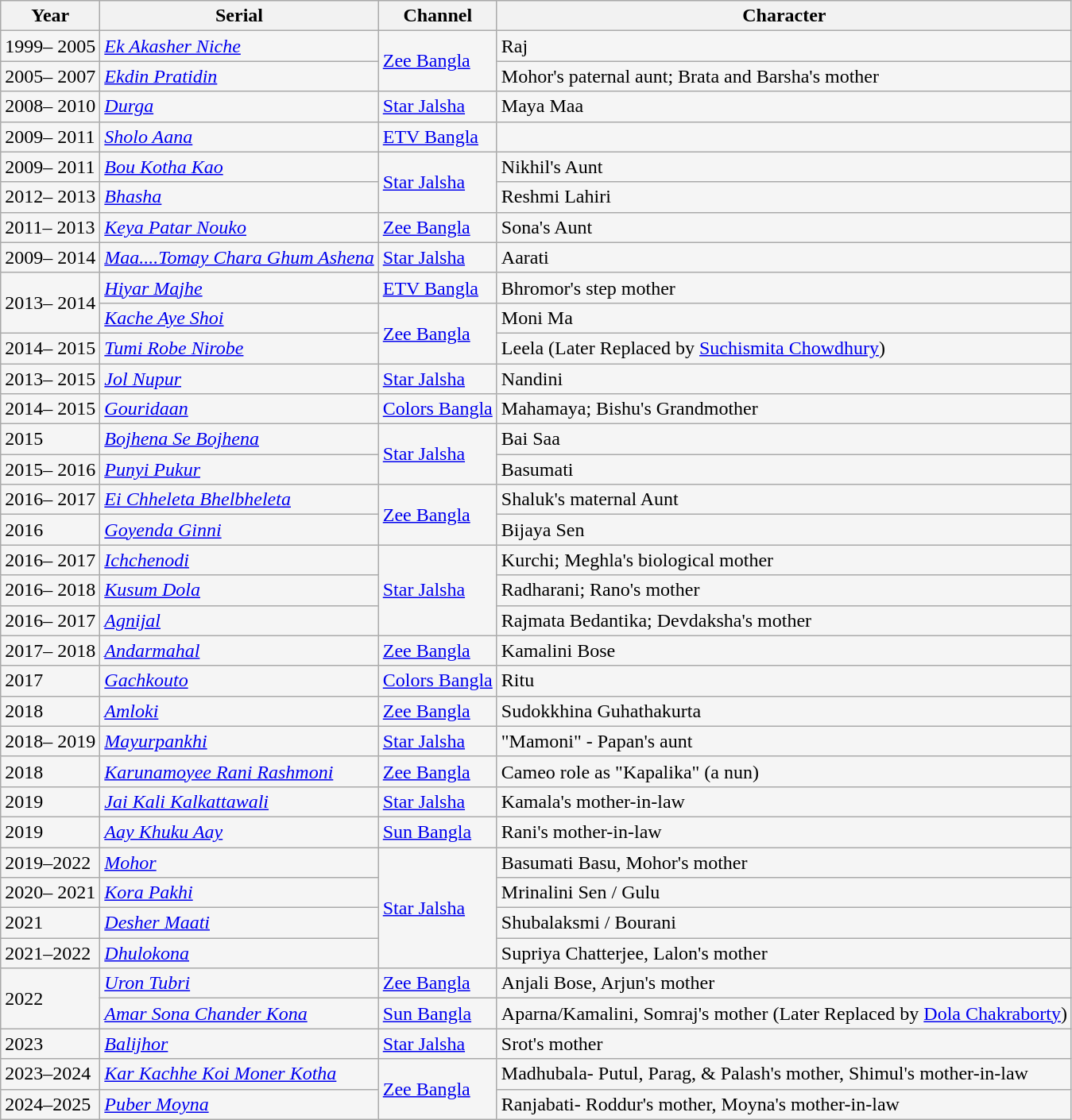<table class="wikitable sortable" style="background:#F5F5F5;">
<tr>
<th>Year</th>
<th>Serial</th>
<th>Channel</th>
<th>Character</th>
</tr>
<tr>
<td>1999– 2005</td>
<td><em><a href='#'>Ek Akasher Niche</a></em></td>
<td rowspan="2"><a href='#'>Zee Bangla</a></td>
<td>Raj</td>
</tr>
<tr>
<td>2005– 2007</td>
<td><em><a href='#'>Ekdin Pratidin</a></em></td>
<td>Mohor's paternal aunt; Brata and Barsha's mother</td>
</tr>
<tr>
<td>2008– 2010</td>
<td><em><a href='#'>Durga</a></em></td>
<td><a href='#'>Star Jalsha</a></td>
<td>Maya Maa</td>
</tr>
<tr>
<td>2009– 2011</td>
<td><em><a href='#'>Sholo Aana</a></em></td>
<td><a href='#'>ETV Bangla</a></td>
<td></td>
</tr>
<tr>
<td>2009– 2011</td>
<td><em><a href='#'>Bou Kotha Kao</a></em></td>
<td rowspan="2"><a href='#'>Star Jalsha</a></td>
<td>Nikhil's Aunt</td>
</tr>
<tr>
<td>2012– 2013</td>
<td><em><a href='#'>Bhasha</a></em></td>
<td>Reshmi Lahiri</td>
</tr>
<tr>
<td>2011– 2013</td>
<td><em><a href='#'>Keya Patar Nouko</a></em></td>
<td><a href='#'>Zee Bangla</a></td>
<td>Sona's Aunt</td>
</tr>
<tr>
<td>2009– 2014</td>
<td><em><a href='#'>Maa....Tomay Chara Ghum Ashena</a></em></td>
<td><a href='#'>Star Jalsha</a></td>
<td>Aarati</td>
</tr>
<tr>
<td rowspan="2">2013– 2014</td>
<td><em><a href='#'>Hiyar Majhe</a></em></td>
<td><a href='#'>ETV Bangla</a></td>
<td>Bhromor's step mother</td>
</tr>
<tr>
<td><em><a href='#'>Kache Aye Shoi</a></em></td>
<td rowspan="2"><a href='#'>Zee Bangla</a></td>
<td>Moni Ma</td>
</tr>
<tr>
<td>2014– 2015</td>
<td><em><a href='#'>Tumi Robe Nirobe</a></em></td>
<td>Leela (Later Replaced by <a href='#'>Suchismita Chowdhury</a>)</td>
</tr>
<tr>
<td>2013– 2015</td>
<td><em><a href='#'>Jol Nupur</a></em></td>
<td><a href='#'>Star Jalsha</a></td>
<td>Nandini</td>
</tr>
<tr>
<td>2014– 2015</td>
<td><em><a href='#'>Gouridaan</a></em></td>
<td><a href='#'>Colors Bangla</a></td>
<td>Mahamaya; Bishu's Grandmother</td>
</tr>
<tr>
<td>2015</td>
<td><em><a href='#'>Bojhena Se Bojhena</a></em></td>
<td rowspan="2"><a href='#'>Star Jalsha</a></td>
<td>Bai Saa</td>
</tr>
<tr>
<td>2015– 2016</td>
<td><em><a href='#'>Punyi Pukur</a></em></td>
<td>Basumati</td>
</tr>
<tr>
<td>2016– 2017</td>
<td><em><a href='#'>Ei Chheleta Bhelbheleta</a></em></td>
<td rowspan="2"><a href='#'>Zee Bangla</a></td>
<td>Shaluk's maternal Aunt</td>
</tr>
<tr>
<td>2016</td>
<td><em><a href='#'>Goyenda Ginni</a></em></td>
<td>Bijaya Sen</td>
</tr>
<tr>
<td>2016– 2017</td>
<td><em><a href='#'>Ichchenodi</a></em></td>
<td rowspan="3"><a href='#'>Star Jalsha</a></td>
<td>Kurchi; Meghla's biological mother</td>
</tr>
<tr>
<td>2016– 2018</td>
<td><em><a href='#'>Kusum Dola</a></em></td>
<td>Radharani; Rano's mother</td>
</tr>
<tr>
<td>2016– 2017</td>
<td><em><a href='#'>Agnijal</a></em></td>
<td>Rajmata Bedantika; Devdaksha's mother</td>
</tr>
<tr>
<td>2017– 2018</td>
<td><em><a href='#'>Andarmahal</a></em></td>
<td><a href='#'>Zee Bangla</a></td>
<td>Kamalini Bose</td>
</tr>
<tr>
<td>2017</td>
<td><em><a href='#'>Gachkouto</a></em></td>
<td><a href='#'>Colors Bangla</a></td>
<td>Ritu</td>
</tr>
<tr>
<td>2018</td>
<td><em><a href='#'>Amloki</a></em></td>
<td><a href='#'>Zee Bangla</a></td>
<td>Sudokkhina Guhathakurta</td>
</tr>
<tr>
<td>2018– 2019</td>
<td><em><a href='#'>Mayurpankhi</a></em></td>
<td><a href='#'>Star Jalsha</a></td>
<td>"Mamoni" - Papan's aunt</td>
</tr>
<tr>
<td>2018</td>
<td><em><a href='#'>Karunamoyee Rani Rashmoni</a></em></td>
<td><a href='#'>Zee Bangla</a></td>
<td>Cameo role as "Kapalika" (a nun)</td>
</tr>
<tr>
<td>2019</td>
<td><em><a href='#'>Jai Kali Kalkattawali</a></em></td>
<td><a href='#'>Star Jalsha</a></td>
<td>Kamala's mother-in-law</td>
</tr>
<tr>
<td>2019</td>
<td><em><a href='#'>Aay Khuku Aay</a></em></td>
<td><a href='#'>Sun Bangla</a></td>
<td>Rani's mother-in-law</td>
</tr>
<tr>
<td>2019–2022</td>
<td><em><a href='#'>Mohor</a></em></td>
<td rowspan="4"><a href='#'>Star Jalsha</a></td>
<td>Basumati Basu, Mohor's mother</td>
</tr>
<tr>
<td>2020– 2021</td>
<td><em><a href='#'>Kora Pakhi</a></em></td>
<td>Mrinalini Sen / Gulu</td>
</tr>
<tr>
<td>2021</td>
<td><em><a href='#'>Desher Maati</a></em></td>
<td>Shubalaksmi / Bourani</td>
</tr>
<tr>
<td>2021–2022</td>
<td><em><a href='#'>Dhulokona</a></em></td>
<td>Supriya Chatterjee, Lalon's mother</td>
</tr>
<tr>
<td rowspan="2">2022</td>
<td><em><a href='#'>Uron Tubri</a></em></td>
<td><a href='#'>Zee Bangla</a></td>
<td>Anjali Bose, Arjun's mother</td>
</tr>
<tr>
<td><em><a href='#'>Amar Sona Chander Kona</a></em></td>
<td><a href='#'>Sun Bangla</a></td>
<td>Aparna/Kamalini, Somraj's mother (Later Replaced by <a href='#'>Dola Chakraborty</a>)</td>
</tr>
<tr>
<td>2023</td>
<td><em><a href='#'>Balijhor</a></em></td>
<td><a href='#'>Star Jalsha</a></td>
<td>Srot's mother</td>
</tr>
<tr>
<td>2023–2024</td>
<td><em><a href='#'>Kar Kachhe Koi Moner Kotha</a></em></td>
<td rowspan="2"><a href='#'>Zee Bangla</a></td>
<td>Madhubala- Putul, Parag, & Palash's mother, Shimul's mother-in-law</td>
</tr>
<tr>
<td>2024–2025</td>
<td><em><a href='#'>Puber Moyna</a></em></td>
<td>Ranjabati- Roddur's mother, Moyna's mother-in-law</td>
</tr>
</table>
